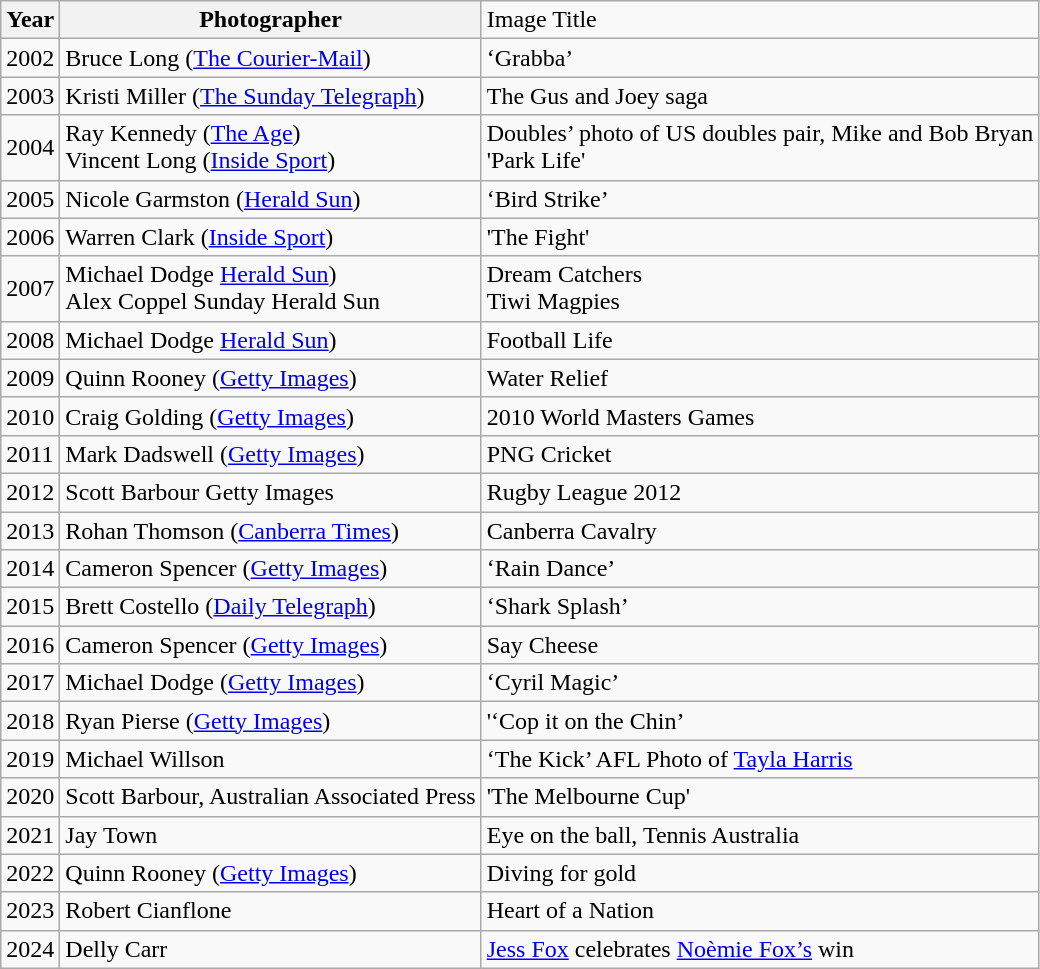<table class="wikitable">
<tr>
<th>Year</th>
<th>Photographer</th>
<td>Image Title</td>
</tr>
<tr>
<td>2002</td>
<td>Bruce Long (<a href='#'>The Courier-Mail</a>)</td>
<td>‘Grabba’</td>
</tr>
<tr>
<td>2003</td>
<td>Kristi Miller (<a href='#'>The Sunday Telegraph</a>)</td>
<td>The Gus and Joey saga</td>
</tr>
<tr>
<td>2004</td>
<td>Ray Kennedy (<a href='#'>The Age</a>) <br> Vincent Long (<a href='#'>Inside Sport</a>)</td>
<td>Doubles’ photo of US doubles pair, Mike and Bob Bryan <br> 'Park Life'</td>
</tr>
<tr>
<td>2005</td>
<td>Nicole Garmston  (<a href='#'>Herald Sun</a>)</td>
<td>‘Bird Strike’</td>
</tr>
<tr>
<td>2006</td>
<td>Warren Clark (<a href='#'>Inside Sport</a>)</td>
<td>'The Fight'</td>
</tr>
<tr>
<td>2007</td>
<td>Michael Dodge <a href='#'>Herald Sun</a>)  <br>Alex Coppel Sunday Herald Sun</td>
<td>Dream Catchers <br>Tiwi Magpies</td>
</tr>
<tr>
<td>2008</td>
<td>Michael Dodge <a href='#'>Herald Sun</a>)</td>
<td>Football Life</td>
</tr>
<tr>
<td>2009</td>
<td>Quinn Rooney (<a href='#'>Getty Images</a>)</td>
<td>Water Relief</td>
</tr>
<tr>
<td>2010</td>
<td>Craig Golding (<a href='#'>Getty Images</a>)</td>
<td>2010 World Masters Games</td>
</tr>
<tr>
<td>2011</td>
<td>Mark Dadswell (<a href='#'>Getty Images</a>)</td>
<td>PNG Cricket</td>
</tr>
<tr>
<td>2012</td>
<td>Scott Barbour Getty Images</td>
<td>Rugby League 2012</td>
</tr>
<tr>
<td>2013</td>
<td>Rohan Thomson (<a href='#'>Canberra Times</a>)</td>
<td>Canberra Cavalry</td>
</tr>
<tr>
<td>2014</td>
<td>Cameron Spencer (<a href='#'>Getty Images</a>)</td>
<td>‘Rain Dance’</td>
</tr>
<tr>
<td>2015</td>
<td>Brett Costello (<a href='#'>Daily Telegraph</a>)</td>
<td>‘Shark Splash’</td>
</tr>
<tr>
<td>2016</td>
<td>Cameron Spencer (<a href='#'>Getty Images</a>)</td>
<td>Say Cheese</td>
</tr>
<tr>
<td>2017</td>
<td>Michael Dodge (<a href='#'>Getty Images</a>)</td>
<td>‘Cyril Magic’</td>
</tr>
<tr>
<td>2018</td>
<td>Ryan Pierse (<a href='#'>Getty Images</a>)</td>
<td>'‘Cop it on the Chin’</td>
</tr>
<tr>
<td>2019</td>
<td>Michael Willson</td>
<td>‘The Kick’ AFL Photo of <a href='#'>Tayla Harris</a></td>
</tr>
<tr>
<td>2020</td>
<td>Scott Barbour, Australian Associated Press</td>
<td>'The Melbourne Cup'</td>
</tr>
<tr>
<td>2021</td>
<td>Jay Town</td>
<td>Eye on the ball, Tennis Australia</td>
</tr>
<tr>
<td>2022</td>
<td>Quinn Rooney (<a href='#'>Getty Images</a>)</td>
<td>Diving for gold</td>
</tr>
<tr>
<td>2023</td>
<td>Robert Cianflone</td>
<td>Heart of a Nation</td>
</tr>
<tr>
<td>2024</td>
<td>Delly Carr</td>
<td><a href='#'>Jess Fox</a> celebrates <a href='#'>Noèmie Fox’s</a> win</td>
</tr>
</table>
